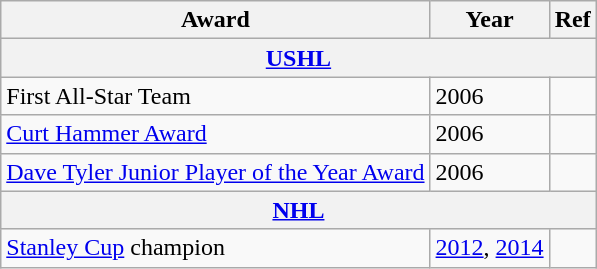<table class="wikitable">
<tr>
<th>Award</th>
<th>Year</th>
<th>Ref</th>
</tr>
<tr>
<th colspan="3"><a href='#'>USHL</a></th>
</tr>
<tr>
<td>First All-Star Team</td>
<td>2006</td>
<td></td>
</tr>
<tr>
<td><a href='#'>Curt Hammer Award</a></td>
<td>2006</td>
<td></td>
</tr>
<tr>
<td><a href='#'>Dave Tyler Junior Player of the Year Award</a></td>
<td>2006</td>
<td></td>
</tr>
<tr>
<th colspan="3"><a href='#'>NHL</a></th>
</tr>
<tr>
<td><a href='#'>Stanley Cup</a> champion</td>
<td><a href='#'>2012</a>, <a href='#'>2014</a></td>
<td></td>
</tr>
</table>
